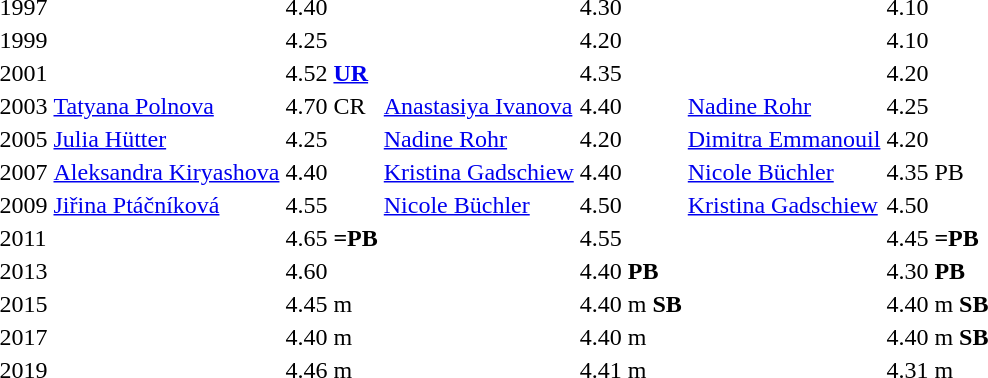<table>
<tr>
<td>1997</td>
<td></td>
<td>4.40</td>
<td></td>
<td>4.30</td>
<td></td>
<td>4.10</td>
</tr>
<tr>
<td>1999</td>
<td></td>
<td>4.25</td>
<td></td>
<td>4.20</td>
<td></td>
<td>4.10</td>
</tr>
<tr>
<td>2001</td>
<td></td>
<td>4.52 <strong><a href='#'>UR</a></strong></td>
<td></td>
<td>4.35</td>
<td></td>
<td>4.20</td>
</tr>
<tr>
<td>2003</td>
<td><a href='#'>Tatyana Polnova</a><br> </td>
<td>4.70 CR</td>
<td><a href='#'>Anastasiya Ivanova</a><br> </td>
<td>4.40</td>
<td><a href='#'>Nadine Rohr</a><br> </td>
<td>4.25</td>
</tr>
<tr>
<td>2005</td>
<td><a href='#'>Julia Hütter</a><br> </td>
<td>4.25</td>
<td><a href='#'>Nadine Rohr</a><br> </td>
<td>4.20</td>
<td><a href='#'>Dimitra Emmanouil</a><br> </td>
<td>4.20</td>
</tr>
<tr>
<td>2007</td>
<td><a href='#'>Aleksandra Kiryashova</a><br> </td>
<td>4.40</td>
<td><a href='#'>Kristina Gadschiew</a><br> </td>
<td>4.40</td>
<td><a href='#'>Nicole Büchler</a><br> </td>
<td>4.35 PB</td>
</tr>
<tr>
<td>2009</td>
<td><a href='#'>Jiřina Ptáčníková</a><br> </td>
<td>4.55</td>
<td><a href='#'>Nicole Büchler</a> <br> </td>
<td>4.50</td>
<td><a href='#'>Kristina Gadschiew</a> <br> </td>
<td>4.50</td>
</tr>
<tr>
<td>2011</td>
<td></td>
<td>4.65 <strong>=PB</strong></td>
<td></td>
<td>4.55</td>
<td></td>
<td>4.45 <strong>=PB</strong></td>
</tr>
<tr>
<td>2013</td>
<td></td>
<td>4.60</td>
<td></td>
<td>4.40 <strong>PB</strong></td>
<td></td>
<td>4.30 <strong>PB</strong></td>
</tr>
<tr>
<td>2015</td>
<td></td>
<td>4.45 m</td>
<td></td>
<td>4.40 m <strong>SB</strong></td>
<td></td>
<td>4.40 m <strong>SB</strong></td>
</tr>
<tr>
<td>2017</td>
<td></td>
<td>4.40 m</td>
<td></td>
<td>4.40 m</td>
<td></td>
<td>4.40 m <strong>SB</strong></td>
</tr>
<tr>
<td>2019</td>
<td></td>
<td>4.46 m </td>
<td></td>
<td>4.41 m</td>
<td></td>
<td>4.31 m</td>
</tr>
</table>
